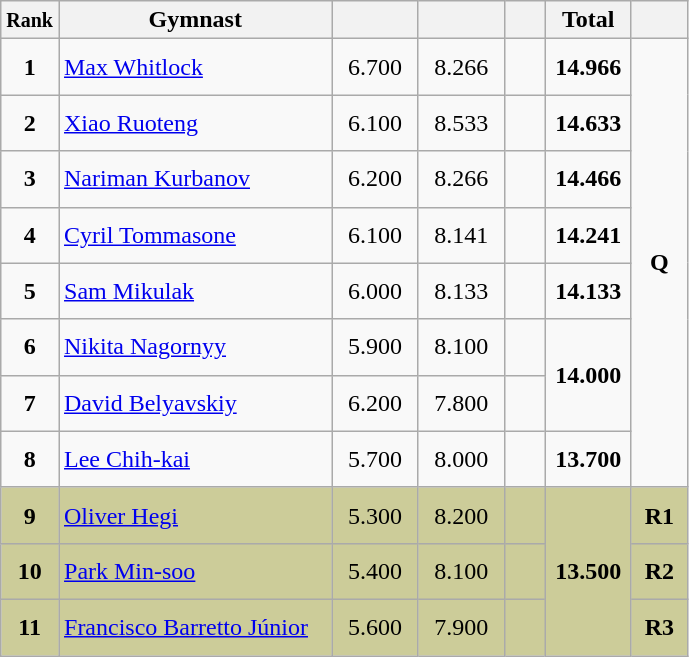<table style="text-align:center;" class="wikitable sortable">
<tr>
<th scope="col" style="width:15px;"><small>Rank</small></th>
<th scope="col" style="width:175px;">Gymnast</th>
<th scope="col" style="width:50px;"><small></small></th>
<th scope="col" style="width:50px;"><small></small></th>
<th scope="col" style="width:20px;"><small></small></th>
<th scope="col" style="width:50px;">Total</th>
<th scope="col" style="width:30px;"><small></small></th>
</tr>
<tr>
<td scope="row" style="text-align:center"><strong>1</strong></td>
<td style="height:30px; text-align:left;"> <a href='#'>Max Whitlock</a></td>
<td>6.700</td>
<td>8.266</td>
<td></td>
<td><strong>14.966</strong></td>
<td rowspan=8><strong>Q</strong></td>
</tr>
<tr>
<td scope="row" style="text-align:center"><strong>2</strong></td>
<td style="height:30px; text-align:left;"> <a href='#'>Xiao Ruoteng</a></td>
<td>6.100</td>
<td>8.533</td>
<td></td>
<td><strong>14.633</strong></td>
</tr>
<tr>
<td scope="row" style="text-align:center"><strong>3</strong></td>
<td style="height:30px; text-align:left;"> <a href='#'>Nariman Kurbanov</a></td>
<td>6.200</td>
<td>8.266</td>
<td></td>
<td><strong>14.466</strong></td>
</tr>
<tr>
<td scope="row" style="text-align:center"><strong>4</strong></td>
<td style="height:30px; text-align:left;"> <a href='#'>Cyril Tommasone</a></td>
<td>6.100</td>
<td>8.141</td>
<td></td>
<td><strong>14.241</strong></td>
</tr>
<tr>
<td scope="row" style="text-align:center"><strong>5</strong></td>
<td style="height:30px; text-align:left;"> <a href='#'>Sam Mikulak</a></td>
<td>6.000</td>
<td>8.133</td>
<td></td>
<td><strong>14.133</strong></td>
</tr>
<tr>
<td scope="row" style="text-align:center"><strong>6</strong></td>
<td style="height:30px; text-align:left;"> <a href='#'>Nikita Nagornyy</a></td>
<td>5.900</td>
<td>8.100</td>
<td></td>
<td rowspan=2><strong>14.000</strong></td>
</tr>
<tr>
<td scope="row" style="text-align:center"><strong>7</strong></td>
<td style="height:30px; text-align:left;"> <a href='#'>David Belyavskiy</a></td>
<td>6.200</td>
<td>7.800</td>
<td></td>
</tr>
<tr>
<td scope="row" style="text-align:center"><strong>8</strong></td>
<td style="height:30px; text-align:left;"> <a href='#'>Lee Chih-kai</a></td>
<td>5.700</td>
<td>8.000</td>
<td></td>
<td><strong>13.700</strong></td>
</tr>
<tr style="background:#cccc99;">
<td scope="row" style="text-align:center"><strong>9</strong></td>
<td style="height:30px; text-align:left;"> <a href='#'>Oliver Hegi</a></td>
<td>5.300</td>
<td>8.200</td>
<td></td>
<td rowspan=3><strong>13.500</strong></td>
<td><strong>R1</strong></td>
</tr>
<tr style="background:#cccc99;">
<td scope="row" style="text-align:center"><strong>10</strong></td>
<td style="height:30px; text-align:left;"> <a href='#'>Park Min-soo</a></td>
<td>5.400</td>
<td>8.100</td>
<td></td>
<td><strong>R2</strong></td>
</tr>
<tr style="background:#cccc99;">
<td scope="row" style="text-align:center"><strong>11</strong></td>
<td style="height:30px; text-align:left;"> <a href='#'>Francisco Barretto Júnior</a></td>
<td>5.600</td>
<td>7.900</td>
<td></td>
<td><strong>R3</strong></td>
</tr>
</table>
